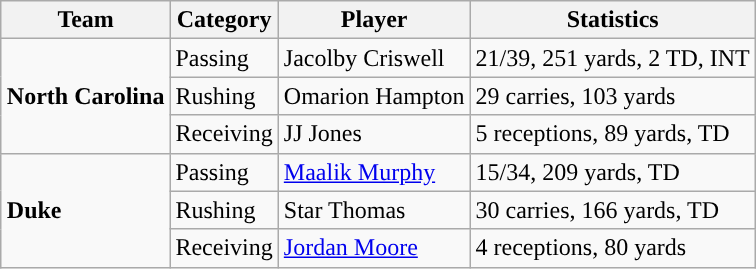<table class="wikitable" style="float: right;">
<tr>
<th>Team</th>
<th>Category</th>
<th>Player</th>
<th>Statistics</th>
</tr>
<tr>
<td rowspan=3><strong>North Carolina</strong></td>
<td>Passing</td>
<td>Jacolby Criswell</td>
<td>21/39, 251 yards, 2 TD, INT</td>
</tr>
<tr>
<td>Rushing</td>
<td>Omarion Hampton</td>
<td>29 carries, 103 yards</td>
</tr>
<tr>
<td>Receiving</td>
<td>JJ Jones</td>
<td>5 receptions, 89 yards, TD</td>
</tr>
<tr>
<td rowspan=3><strong>Duke</strong></td>
<td>Passing</td>
<td><a href='#'>Maalik Murphy</a></td>
<td>15/34, 209 yards, TD</td>
</tr>
<tr>
<td>Rushing</td>
<td>Star Thomas</td>
<td>30 carries, 166 yards, TD</td>
</tr>
<tr>
<td>Receiving</td>
<td><a href='#'>Jordan Moore</a></td>
<td>4 receptions, 80 yards</td>
</tr>
</table>
